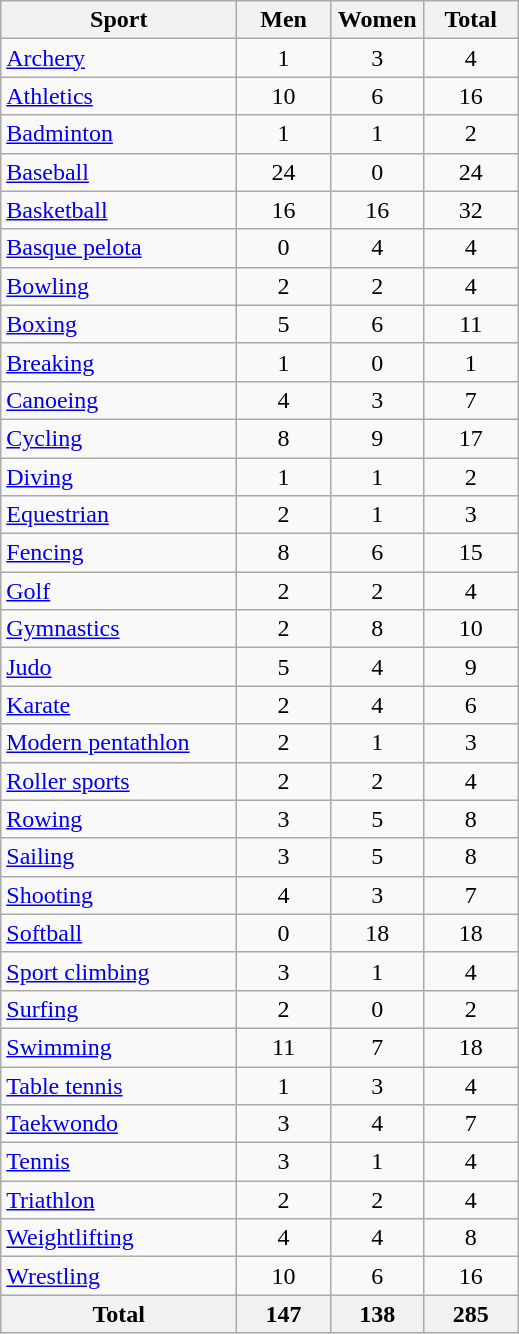<table class="wikitable sortable" style="text-align:center;">
<tr>
<th width=150>Sport</th>
<th width=55>Men</th>
<th width=55>Women</th>
<th width=55>Total</th>
</tr>
<tr>
<td align=left><a href='#'>Archery</a></td>
<td>1</td>
<td>3</td>
<td>4</td>
</tr>
<tr>
<td align=left><a href='#'>Athletics</a></td>
<td>10</td>
<td>6</td>
<td>16</td>
</tr>
<tr>
<td align=left><a href='#'>Badminton</a></td>
<td>1</td>
<td>1</td>
<td>2</td>
</tr>
<tr>
<td align=left><a href='#'>Baseball</a></td>
<td>24</td>
<td>0</td>
<td>24</td>
</tr>
<tr>
<td align=left><a href='#'>Basketball</a></td>
<td>16</td>
<td>16</td>
<td>32</td>
</tr>
<tr>
<td align=left><a href='#'>Basque pelota</a></td>
<td>0</td>
<td>4</td>
<td>4</td>
</tr>
<tr>
<td align=left><a href='#'>Bowling</a></td>
<td>2</td>
<td>2</td>
<td>4</td>
</tr>
<tr>
<td align=left><a href='#'>Boxing</a></td>
<td>5</td>
<td>6</td>
<td>11</td>
</tr>
<tr>
<td align=left><a href='#'>Breaking</a></td>
<td>1</td>
<td>0</td>
<td>1</td>
</tr>
<tr>
<td align=left><a href='#'>Canoeing</a></td>
<td>4</td>
<td>3</td>
<td>7</td>
</tr>
<tr>
<td align=left><a href='#'>Cycling</a></td>
<td>8</td>
<td>9</td>
<td>17</td>
</tr>
<tr>
<td align=left><a href='#'>Diving</a></td>
<td>1</td>
<td>1</td>
<td>2</td>
</tr>
<tr>
<td align=left><a href='#'>Equestrian</a></td>
<td>2</td>
<td>1</td>
<td>3</td>
</tr>
<tr>
<td align=left><a href='#'>Fencing</a></td>
<td>8</td>
<td>6</td>
<td>15</td>
</tr>
<tr>
<td align=left><a href='#'>Golf</a></td>
<td>2</td>
<td>2</td>
<td>4</td>
</tr>
<tr>
<td align=left><a href='#'>Gymnastics</a></td>
<td>2</td>
<td>8</td>
<td>10</td>
</tr>
<tr>
<td align=left><a href='#'>Judo</a></td>
<td>5</td>
<td>4</td>
<td>9</td>
</tr>
<tr>
<td align=left><a href='#'>Karate</a></td>
<td>2</td>
<td>4</td>
<td>6</td>
</tr>
<tr>
<td align=left><a href='#'>Modern pentathlon</a></td>
<td>2</td>
<td>1</td>
<td>3</td>
</tr>
<tr>
<td align=left><a href='#'>Roller sports</a></td>
<td>2</td>
<td>2</td>
<td>4</td>
</tr>
<tr>
<td align=left><a href='#'>Rowing</a></td>
<td>3</td>
<td>5</td>
<td>8</td>
</tr>
<tr>
<td align=left><a href='#'>Sailing</a></td>
<td>3</td>
<td>5</td>
<td>8</td>
</tr>
<tr>
<td align=left><a href='#'>Shooting</a></td>
<td>4</td>
<td>3</td>
<td>7</td>
</tr>
<tr>
<td align=left><a href='#'>Softball</a></td>
<td>0</td>
<td>18</td>
<td>18</td>
</tr>
<tr>
<td align=left><a href='#'>Sport climbing</a></td>
<td>3</td>
<td>1</td>
<td>4</td>
</tr>
<tr>
<td align=left><a href='#'>Surfing</a></td>
<td>2</td>
<td>0</td>
<td>2</td>
</tr>
<tr>
<td align=left><a href='#'>Swimming</a></td>
<td>11</td>
<td>7</td>
<td>18</td>
</tr>
<tr>
<td align=left><a href='#'>Table tennis</a></td>
<td>1</td>
<td>3</td>
<td>4</td>
</tr>
<tr>
<td align=left><a href='#'>Taekwondo</a></td>
<td>3</td>
<td>4</td>
<td>7</td>
</tr>
<tr>
<td align=left><a href='#'>Tennis</a></td>
<td>3</td>
<td>1</td>
<td>4</td>
</tr>
<tr>
<td align=left><a href='#'>Triathlon</a></td>
<td>2</td>
<td>2</td>
<td>4</td>
</tr>
<tr>
<td align=left><a href='#'>Weightlifting</a></td>
<td>4</td>
<td>4</td>
<td>8</td>
</tr>
<tr>
<td align=left><a href='#'>Wrestling</a></td>
<td>10</td>
<td>6</td>
<td>16</td>
</tr>
<tr>
<th>Total</th>
<th>147</th>
<th>138</th>
<th>285</th>
</tr>
</table>
